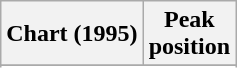<table class="wikitable sortable plainrowheaders" style="text-align:center">
<tr>
<th>Chart (1995)</th>
<th>Peak<br>position</th>
</tr>
<tr>
</tr>
<tr>
</tr>
<tr>
</tr>
</table>
